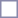<table style="border:1px solid #8888aa; background:#fff; padding:5px; font-size:95%; margin:0 12px 12px 0;">
</table>
